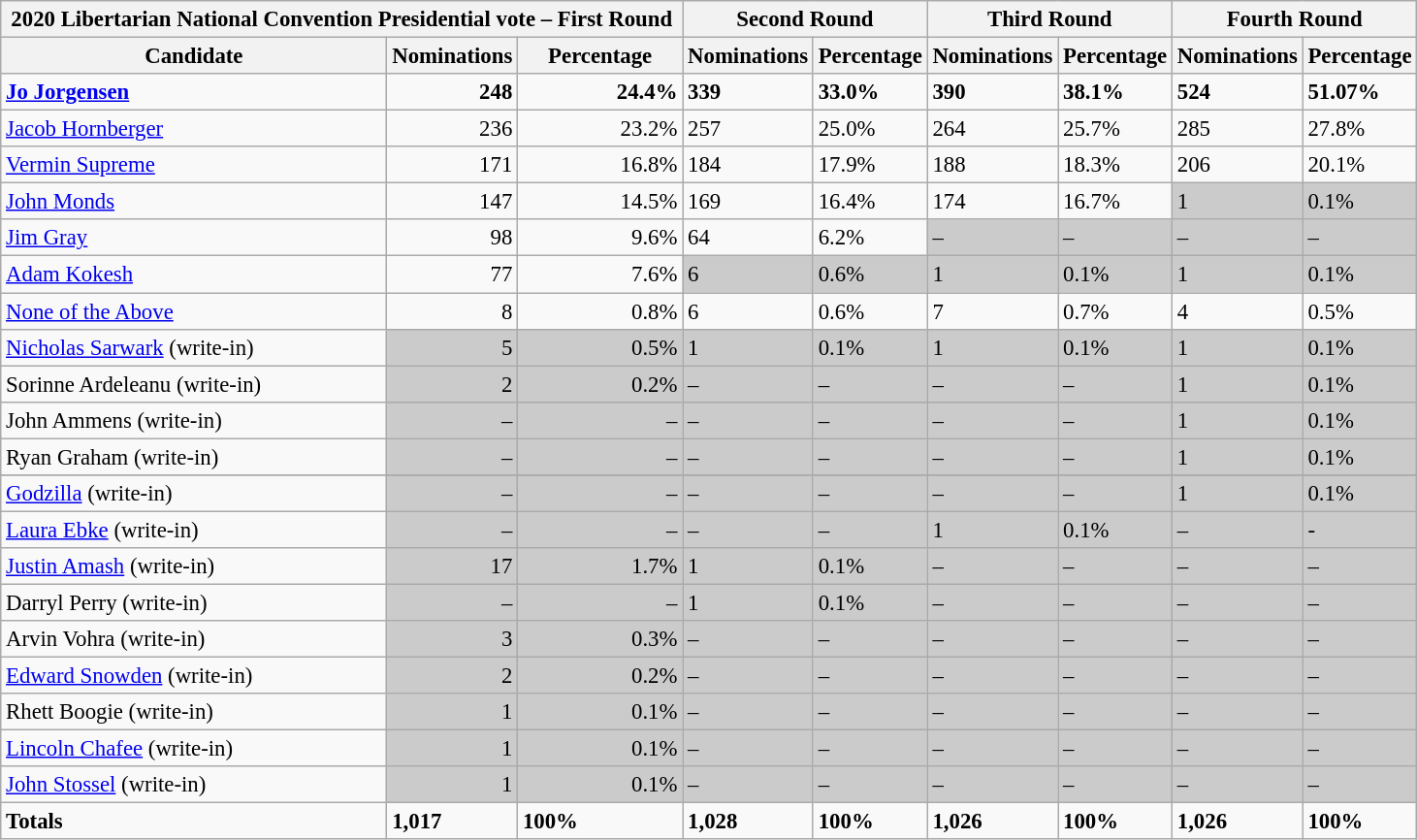<table class="wikitable" style="font-size:95%">
<tr>
<th colspan="3">2020 Libertarian National Convention Presidential vote – First Round</th>
<th colspan="2">Second Round</th>
<th colspan="2">Third Round</th>
<th colspan="2">Fourth Round</th>
</tr>
<tr>
<th style="width: 17em">Candidate</th>
<th style="width: 5em">Nominations</th>
<th style="width: 7em">Percentage</th>
<th>Nominations</th>
<th>Percentage</th>
<th>Nominations</th>
<th>Percentage</th>
<th>Nominations</th>
<th>Percentage</th>
</tr>
<tr>
<td><strong><a href='#'>Jo Jorgensen</a></strong></td>
<td style="text-align:right;"><strong>248</strong></td>
<td style="text-align:right;"><strong>24.4%</strong></td>
<td><strong>339</strong></td>
<td><strong>33.0%</strong></td>
<td><strong>390</strong></td>
<td><strong>38.1%</strong></td>
<td><strong>524</strong></td>
<td><strong>51.07%</strong></td>
</tr>
<tr>
<td><a href='#'>Jacob Hornberger</a></td>
<td style="text-align:right;">236</td>
<td style="text-align:right;">23.2%</td>
<td>257</td>
<td>25.0%</td>
<td>264</td>
<td>25.7%</td>
<td>285</td>
<td>27.8%</td>
</tr>
<tr>
<td><a href='#'>Vermin Supreme</a></td>
<td style="text-align:right;">171</td>
<td style="text-align:right;">16.8%</td>
<td>184</td>
<td>17.9%</td>
<td>188</td>
<td>18.3%</td>
<td>206</td>
<td>20.1%</td>
</tr>
<tr>
<td><a href='#'>John Monds</a></td>
<td style="text-align:right;">147</td>
<td style="text-align:right;">14.5%</td>
<td>169</td>
<td>16.4%</td>
<td>174</td>
<td>16.7%</td>
<td style="background:#cbcbcb">1</td>
<td style="background:#cbcbcb">0.1%</td>
</tr>
<tr>
<td><a href='#'>Jim Gray</a></td>
<td style="text-align:right;">98</td>
<td style="text-align:right;">9.6%</td>
<td>64</td>
<td>6.2%</td>
<td style="background:#cbcbcb">–</td>
<td style="background:#cbcbcb">–</td>
<td style="background:#cbcbcb">–</td>
<td style="background:#cbcbcb">–</td>
</tr>
<tr>
<td><a href='#'>Adam Kokesh</a></td>
<td style="text-align:right;">77</td>
<td style="text-align:right;">7.6%</td>
<td style="background:#cbcbcb">6</td>
<td style="background:#cbcbcb">0.6%</td>
<td style="background:#cbcbcb">1</td>
<td style="background:#cbcbcb">0.1%</td>
<td style="background:#cbcbcb">1</td>
<td style="background:#cbcbcb">0.1%</td>
</tr>
<tr>
<td><a href='#'>None of the Above</a></td>
<td style="text-align:right;">8</td>
<td style="text-align:right;">0.8%</td>
<td>6</td>
<td>0.6%</td>
<td>7</td>
<td>0.7%</td>
<td>4</td>
<td>0.5%</td>
</tr>
<tr>
<td><a href='#'>Nicholas Sarwark</a> (write-in)</td>
<td style="text-align:right; background:#cbcbcb">5</td>
<td style="text-align:right; background:#cbcbcb">0.5%</td>
<td style="background:#cbcbcb">1</td>
<td style="background:#cbcbcb">0.1%</td>
<td style="background:#cbcbcb">1</td>
<td style="background:#cbcbcb">0.1%</td>
<td style="background:#cbcbcb">1</td>
<td style="background:#cbcbcb">0.1%</td>
</tr>
<tr>
<td>Sorinne Ardeleanu (write-in)</td>
<td style="text-align:right; background:#cbcbcb">2</td>
<td style="text-align:right; background:#cbcbcb">0.2%</td>
<td style="background:#cbcbcb">–</td>
<td style="background:#cbcbcb">–</td>
<td style="background:#cbcbcb">–</td>
<td style="background:#cbcbcb">–</td>
<td style="background:#cbcbcb">1</td>
<td style="background:#cbcbcb">0.1%</td>
</tr>
<tr>
<td>John Ammens (write-in)</td>
<td style="text-align:right; background:#cbcbcb">–</td>
<td style="text-align:right; background:#cbcbcb">–</td>
<td style="background:#cbcbcb">–</td>
<td style="background:#cbcbcb">–</td>
<td style="background:#cbcbcb">–</td>
<td style="background:#cbcbcb">–</td>
<td style="background:#cbcbcb">1</td>
<td style="background:#cbcbcb">0.1%</td>
</tr>
<tr>
<td>Ryan Graham (write-in)</td>
<td style="text-align:right; background:#cbcbcb">–</td>
<td style="text-align:right; background:#cbcbcb">–</td>
<td style="background:#cbcbcb">–</td>
<td style="background:#cbcbcb">–</td>
<td style="background:#cbcbcb">–</td>
<td style="background:#cbcbcb">–</td>
<td style="background:#cbcbcb">1</td>
<td style="background:#cbcbcb">0.1%</td>
</tr>
<tr style="background:#eee; text-align:right;">
</tr>
<tr>
<td><a href='#'>Godzilla</a> (write-in)</td>
<td style="text-align:right; background:#cbcbcb">–</td>
<td style="text-align:right; background:#cbcbcb">–</td>
<td style="background:#cbcbcb">–</td>
<td style="background:#cbcbcb">–</td>
<td style="background:#cbcbcb">–</td>
<td style="background:#cbcbcb">–</td>
<td style="background:#cbcbcb">1</td>
<td style="background:#cbcbcb">0.1%</td>
</tr>
<tr>
<td><a href='#'>Laura Ebke</a> (write-in)</td>
<td style="text-align:right; background:#cbcbcb">–</td>
<td style="text-align:right; background:#cbcbcb">–</td>
<td style="background:#cbcbcb">–</td>
<td style="background:#cbcbcb">–</td>
<td style="background:#cbcbcb">1</td>
<td style="background:#cbcbcb">0.1%</td>
<td style="background:#cbcbcb">–</td>
<td style="background:#cbcbcb">-</td>
</tr>
<tr>
<td><a href='#'>Justin Amash</a> (write-in)</td>
<td style="text-align:right; background:#cbcbcb">17</td>
<td style="text-align:right; background:#cbcbcb">1.7%</td>
<td style="background:#cbcbcb">1</td>
<td style="background:#cbcbcb">0.1%</td>
<td style="background:#cbcbcb">–</td>
<td style="background:#cbcbcb">–</td>
<td style="background:#cbcbcb">–</td>
<td style="background:#cbcbcb">–</td>
</tr>
<tr>
<td>Darryl Perry (write-in)</td>
<td style="text-align:right; background:#cbcbcb">–</td>
<td style="text-align:right; background:#cbcbcb">–</td>
<td style="background:#cbcbcb">1</td>
<td style="background:#cbcbcb">0.1%</td>
<td style="background:#cbcbcb">–</td>
<td style="background:#cbcbcb">–</td>
<td style="background:#cbcbcb">–</td>
<td style="background:#cbcbcb">–</td>
</tr>
<tr>
<td>Arvin Vohra (write-in)</td>
<td style="text-align:right; background:#cbcbcb">3</td>
<td style="text-align:right; background:#cbcbcb">0.3%</td>
<td style="background:#cbcbcb">–</td>
<td style="background:#cbcbcb">–</td>
<td style="background:#cbcbcb">–</td>
<td style="background:#cbcbcb">–</td>
<td style="background:#cbcbcb">–</td>
<td style="background:#cbcbcb">–</td>
</tr>
<tr>
<td><a href='#'>Edward Snowden</a> (write-in)</td>
<td style="text-align:right; background:#cbcbcb">2</td>
<td style="text-align:right; background:#cbcbcb">0.2%</td>
<td style="background:#cbcbcb">–</td>
<td style="background:#cbcbcb">–</td>
<td style="background:#cbcbcb">–</td>
<td style="background:#cbcbcb">–</td>
<td style="background:#cbcbcb">–</td>
<td style="background:#cbcbcb">–</td>
</tr>
<tr>
<td>Rhett Boogie (write-in)</td>
<td style="text-align:right; background:#cbcbcb">1</td>
<td style="text-align:right; background:#cbcbcb">0.1%</td>
<td style="background:#cbcbcb">–</td>
<td style="background:#cbcbcb">–</td>
<td style="background:#cbcbcb">–</td>
<td style="background:#cbcbcb">–</td>
<td style="background:#cbcbcb">–</td>
<td style="background:#cbcbcb">–</td>
</tr>
<tr>
<td><a href='#'>Lincoln Chafee</a> (write-in)</td>
<td style="text-align:right; background:#cbcbcb">1</td>
<td style="text-align:right; background:#cbcbcb">0.1%</td>
<td style="background:#cbcbcb">–</td>
<td style="background:#cbcbcb">–</td>
<td style="background:#cbcbcb">–</td>
<td style="background:#cbcbcb">–</td>
<td style="background:#cbcbcb">–</td>
<td style="background:#cbcbcb">–</td>
</tr>
<tr>
<td><a href='#'>John Stossel</a> (write-in)</td>
<td style="text-align:right; background:#cbcbcb">1</td>
<td style="text-align:right; background:#cbcbcb">0.1%</td>
<td style="background:#cbcbcb">–</td>
<td style="background:#cbcbcb">–</td>
<td style="background:#cbcbcb">–</td>
<td style="background:#cbcbcb">–</td>
<td style="background:#cbcbcb">–</td>
<td style="background:#cbcbcb">–</td>
</tr>
<tr>
<td><strong>Totals</strong></td>
<td><strong>1,017</strong></td>
<td><strong>100%</strong></td>
<td><strong>1,028</strong></td>
<td><strong>100%</strong></td>
<td><strong>1,026</strong></td>
<td><strong>100%</strong></td>
<td><strong>1,026</strong></td>
<td><strong>100%</strong></td>
</tr>
</table>
